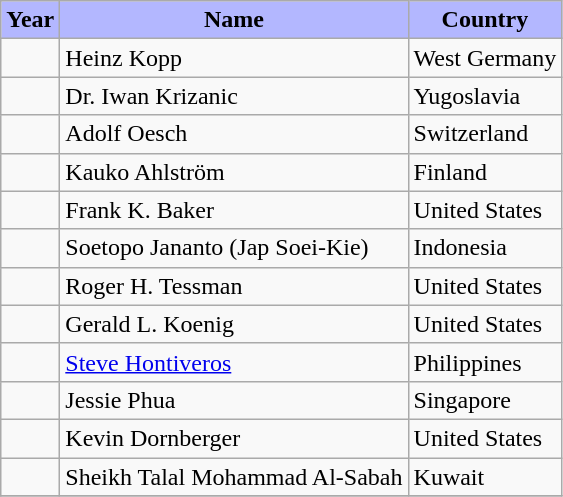<table class="wikitable">
<tr>
<th style="background-color:#B3B7FF;">Year</th>
<th style="background-color:#B3B7FF;">Name</th>
<th style="background-color:#B3B7FF;">Country</th>
</tr>
<tr>
<td></td>
<td>Heinz Kopp</td>
<td>West Germany</td>
</tr>
<tr>
<td></td>
<td>Dr. Iwan Krizanic</td>
<td>Yugoslavia</td>
</tr>
<tr>
<td></td>
<td>Adolf Oesch</td>
<td>Switzerland</td>
</tr>
<tr>
<td></td>
<td>Kauko Ahlström</td>
<td>Finland</td>
</tr>
<tr>
<td></td>
<td>Frank K. Baker</td>
<td>United States</td>
</tr>
<tr>
<td></td>
<td>Soetopo Jananto (Jap Soei-Kie)</td>
<td>Indonesia</td>
</tr>
<tr>
<td></td>
<td>Roger H. Tessman</td>
<td>United States</td>
</tr>
<tr>
<td></td>
<td>Gerald L. Koenig</td>
<td>United States</td>
</tr>
<tr>
<td></td>
<td><a href='#'>Steve Hontiveros</a></td>
<td>Philippines</td>
</tr>
<tr>
<td></td>
<td>Jessie Phua</td>
<td>Singapore</td>
</tr>
<tr>
<td></td>
<td>Kevin Dornberger</td>
<td>United States</td>
</tr>
<tr>
<td></td>
<td>Sheikh Talal Mohammad Al-Sabah</td>
<td>Kuwait</td>
</tr>
<tr>
</tr>
</table>
